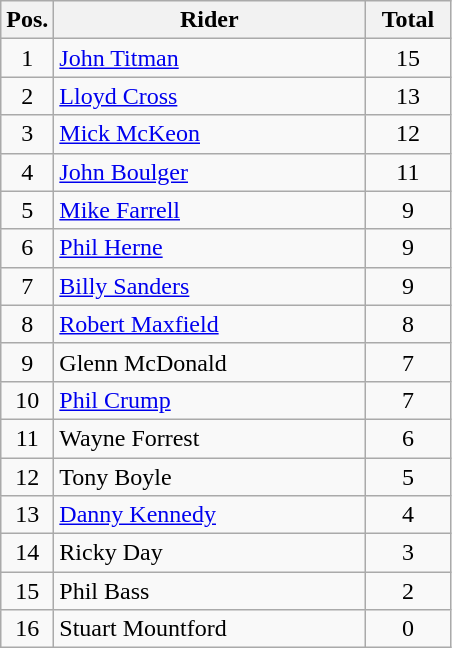<table class=wikitable>
<tr>
<th width=25px>Pos.</th>
<th width=200px>Rider</th>
<th width=50px>Total</th>
</tr>
<tr align=center >
<td>1</td>
<td align=left><a href='#'>John Titman</a></td>
<td>15</td>
</tr>
<tr align=center >
<td>2</td>
<td align=left><a href='#'>Lloyd Cross</a></td>
<td>13</td>
</tr>
<tr align=center >
<td>3</td>
<td align=left><a href='#'>Mick McKeon</a></td>
<td>12</td>
</tr>
<tr align=center >
<td>4</td>
<td align=left><a href='#'>John Boulger</a></td>
<td>11</td>
</tr>
<tr align=center >
<td>5</td>
<td align=left><a href='#'>Mike Farrell</a></td>
<td>9</td>
</tr>
<tr align=center >
<td>6</td>
<td align=left><a href='#'>Phil Herne</a></td>
<td>9</td>
</tr>
<tr align=center >
<td>7</td>
<td align=left><a href='#'>Billy Sanders</a></td>
<td>9</td>
</tr>
<tr align=center >
<td>8</td>
<td align=left><a href='#'>Robert Maxfield</a></td>
<td>8</td>
</tr>
<tr align=center>
<td>9</td>
<td align=left>Glenn McDonald</td>
<td>7</td>
</tr>
<tr align=center>
<td>10</td>
<td align=left><a href='#'>Phil Crump</a></td>
<td>7</td>
</tr>
<tr align=center>
<td>11</td>
<td align=left>Wayne Forrest</td>
<td>6</td>
</tr>
<tr align=center>
<td>12</td>
<td align=left>Tony Boyle</td>
<td>5</td>
</tr>
<tr align=center>
<td>13</td>
<td align=left><a href='#'>Danny Kennedy</a></td>
<td>4</td>
</tr>
<tr align=center>
<td>14</td>
<td align=left>Ricky Day</td>
<td>3</td>
</tr>
<tr align=center>
<td>15</td>
<td align=left>Phil Bass</td>
<td>2</td>
</tr>
<tr align=center>
<td>16</td>
<td align=left>Stuart Mountford</td>
<td>0</td>
</tr>
</table>
